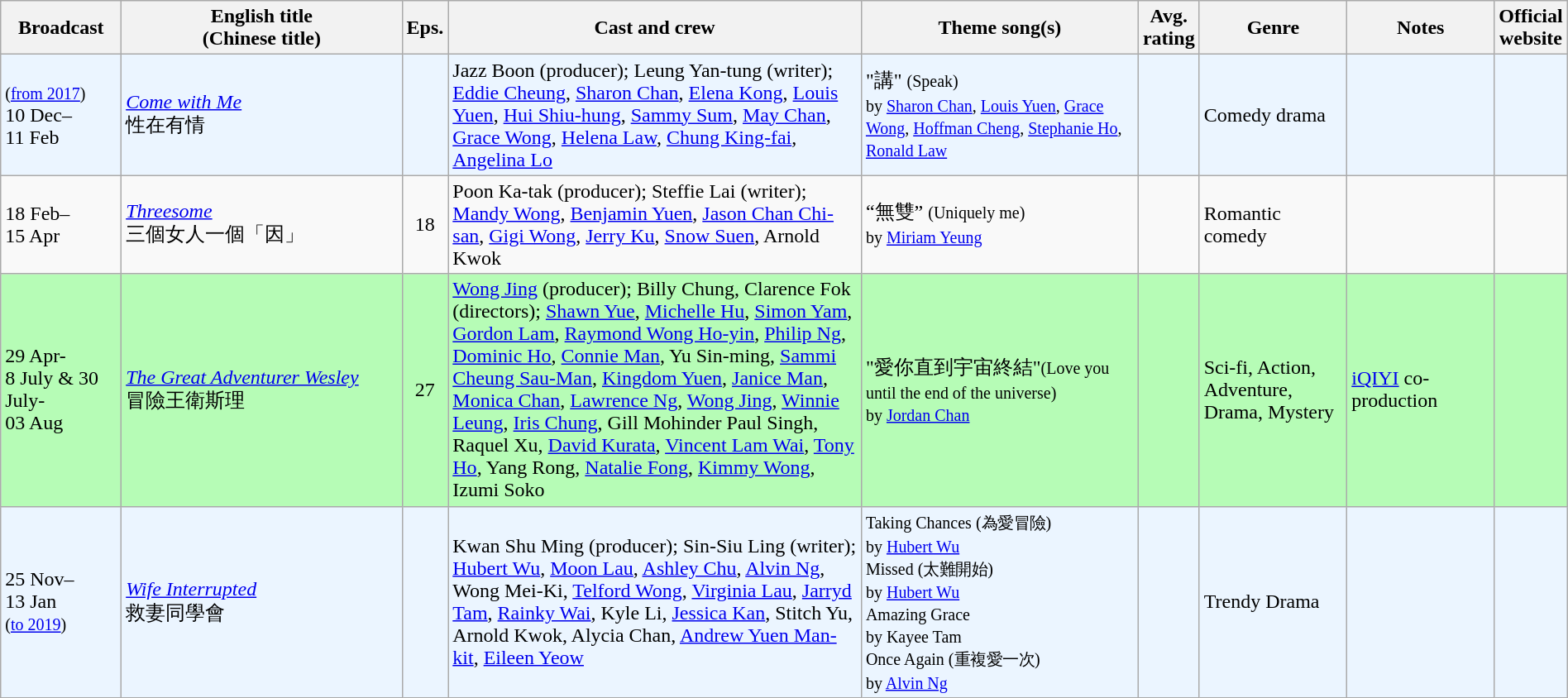<table class="wikitable sortable" width="100%" style="text-align: left">
<tr>
<th align=center width=8% bgcolor="silver">Broadcast</th>
<th align=center width=20% bgcolor="silver">English title <br> (Chinese title)</th>
<th align=center width=1% bgcolor="silver">Eps.</th>
<th align=center width=30% bgcolor="silver">Cast and crew</th>
<th align=center width=20% bgcolor="silver">Theme song(s)</th>
<th align=center width=1% bgcolor="silver">Avg. rating</th>
<th align=center width=10% bgcolor="silver">Genre</th>
<th align=center width=15% bgcolor="silver">Notes</th>
<th align=center width=1% bgcolor="silver">Official website</th>
</tr>
<tr ---- bgcolor="#ebf5ff">
<td><small>(<a href='#'>from 2017</a>)</small><br>10 Dec–<br>11 Feb</td>
<td><em><a href='#'>Come with Me</a></em><br>性在有情</td>
<td></td>
<td>Jazz Boon (producer); Leung Yan-tung (writer); <a href='#'>Eddie Cheung</a>, <a href='#'>Sharon Chan</a>, <a href='#'>Elena Kong</a>, <a href='#'>Louis Yuen</a>, <a href='#'>Hui Shiu-hung</a>, <a href='#'>Sammy Sum</a>, <a href='#'>May Chan</a>, <a href='#'>Grace Wong</a>, <a href='#'>Helena Law</a>, <a href='#'>Chung King-fai</a>, <a href='#'>Angelina Lo</a></td>
<td>"講" <small>(Speak)</small><br><small>by <a href='#'>Sharon Chan</a>, <a href='#'>Louis Yuen</a>, <a href='#'>Grace Wong</a>, <a href='#'>Hoffman Cheng</a>, <a href='#'>Stephanie Ho</a>, <a href='#'>Ronald Law</a></small></td>
<td></td>
<td>Comedy drama</td>
<td></td>
<td></td>
</tr>
<tr>
<td>18 Feb–<br> 15 Apr</td>
<td><em><a href='#'>Threesome</a></em> <br>三個女人一個「因」</td>
<td style="text-align:center;">18</td>
<td>Poon Ka-tak (producer); Steffie Lai (writer); <a href='#'>Mandy Wong</a>, <a href='#'>Benjamin Yuen</a>, <a href='#'>Jason Chan Chi-san</a>, <a href='#'>Gigi Wong</a>, <a href='#'>Jerry Ku</a>, <a href='#'>Snow Suen</a>, Arnold Kwok</td>
<td>“無雙” <small>(Uniquely me)</small><br><small>by <a href='#'>Miriam Yeung</a></small></td>
<td></td>
<td>Romantic comedy</td>
<td></td>
<td></td>
</tr>
<tr ---- bgcolor="#b6fcb6">
<td>29 Apr-<br>8 July & 30 July-<br>03 Aug</td>
<td><em><a href='#'>The Great Adventurer Wesley</a></em> <br> 冒險王衛斯理</td>
<td style="text-align:center;">27</td>
<td><a href='#'>Wong Jing</a> (producer); Billy Chung, Clarence Fok (directors);  <a href='#'>Shawn Yue</a>, <a href='#'>Michelle Hu</a>, <a href='#'>Simon Yam</a>, <a href='#'>Gordon Lam</a>, <a href='#'>Raymond Wong Ho-yin</a>, <a href='#'>Philip Ng</a>, <a href='#'>Dominic Ho</a>, <a href='#'>Connie Man</a>, Yu Sin-ming, <a href='#'>Sammi Cheung Sau-Man</a>, <a href='#'>Kingdom Yuen</a>, <a href='#'>Janice Man</a>, <a href='#'>Monica Chan</a>, <a href='#'>Lawrence Ng</a>, <a href='#'>Wong Jing</a>, <a href='#'>Winnie Leung</a>, <a href='#'>Iris Chung</a>, Gill Mohinder Paul Singh, Raquel Xu, <a href='#'>David Kurata</a>, <a href='#'>Vincent Lam Wai</a>, <a href='#'>Tony Ho</a>, Yang Rong, <a href='#'>Natalie Fong</a>, <a href='#'>Kimmy Wong</a>,  Izumi Soko</td>
<td>"愛你直到宇宙終結"<small>(Love you until the end of the universe)</small><br><small>by <a href='#'>Jordan Chan</a></small></td>
<td></td>
<td>Sci-fi, Action, Adventure, Drama, Mystery</td>
<td><a href='#'>iQIYI</a> co-production</td>
<td>  </td>
</tr>
<tr ---- bgcolor="#ebf5ff">
<td>25 Nov–<br>13 Jan<br><small>(<a href='#'>to 2019</a>)</small></td>
<td><em><a href='#'>Wife Interrupted</a></em> <br>救妻同學會</td>
<td></td>
<td>Kwan Shu Ming (producer); Sin-Siu Ling (writer); <a href='#'>Hubert Wu</a>, <a href='#'>Moon Lau</a>, <a href='#'>Ashley Chu</a>, <a href='#'>Alvin Ng</a>, Wong Mei-Ki, <a href='#'>Telford Wong</a>, <a href='#'>Virginia Lau</a>, <a href='#'>Jarryd Tam</a>, <a href='#'>Rainky Wai</a>, Kyle Li, <a href='#'>Jessica Kan</a>, Stitch Yu, Arnold Kwok, Alycia Chan, <a href='#'>Andrew Yuen Man-kit</a>, <a href='#'>Eileen Yeow</a></td>
<td><small>Taking Chances (為愛冒險) </small> <br> <small> by <a href='#'>Hubert Wu</a> </small> <br> <small> Missed (太難開始) </small> <br> <small> by <a href='#'>Hubert Wu</a> </small> <br> <small> Amazing Grace </small> <br> <small> by Kayee Tam</small> <br> <small>Once Again (重複愛一次) </small> <br> <small> by <a href='#'>Alvin Ng</a></small></td>
<td></td>
<td>Trendy Drama</td>
<td></td>
<td></td>
</tr>
</table>
